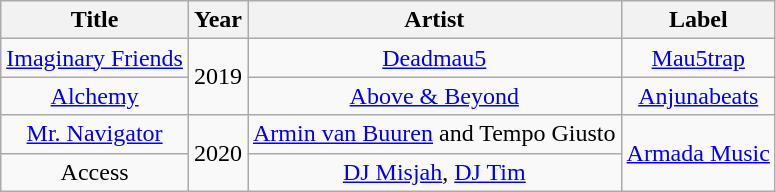<table class="wikitable plainrowheaders" style="text-align:center;">
<tr>
<th scope="col">Title</th>
<th scope="col">Year</th>
<th scope="col">Artist</th>
<th scope="col">Label</th>
</tr>
<tr>
<td><a href='#'>Imaginary Friends</a></td>
<td rowspan="2">2019</td>
<td><a href='#'>Deadmau5</a></td>
<td><a href='#'>Mau5trap</a></td>
</tr>
<tr>
<td><a href='#'>Alchemy</a></td>
<td><a href='#'>Above & Beyond</a></td>
<td><a href='#'>Anjunabeats</a></td>
</tr>
<tr>
<td><a href='#'>Mr. Navigator</a></td>
<td rowspan="2">2020</td>
<td><a href='#'>Armin van Buuren</a> and Tempo Giusto</td>
<td rowspan="2"><a href='#'>Armada Music</a></td>
</tr>
<tr>
<td>Access</td>
<td><a href='#'>DJ Misjah</a>, <a href='#'>DJ Tim</a></td>
</tr>
</table>
